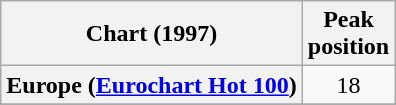<table class="wikitable sortable plainrowheaders" style="text-align:center">
<tr>
<th>Chart (1997)</th>
<th>Peak<br>position</th>
</tr>
<tr>
<th scope="row">Europe (<a href='#'>Eurochart Hot 100</a>)</th>
<td>18</td>
</tr>
<tr>
</tr>
<tr>
</tr>
</table>
